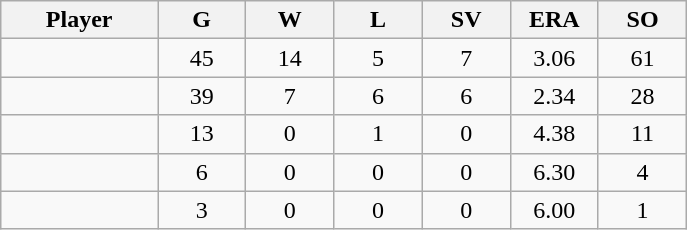<table class="wikitable sortable">
<tr>
<th bgcolor="#DDDDFF" width="16%">Player</th>
<th bgcolor="#DDDDFF" width="9%">G</th>
<th bgcolor="#DDDDFF" width="9%">W</th>
<th bgcolor="#DDDDFF" width="9%">L</th>
<th bgcolor="#DDDDFF" width="9%">SV</th>
<th bgcolor="#DDDDFF" width="9%">ERA</th>
<th bgcolor="#DDDDFF" width="9%">SO</th>
</tr>
<tr align="center">
<td></td>
<td>45</td>
<td>14</td>
<td>5</td>
<td>7</td>
<td>3.06</td>
<td>61</td>
</tr>
<tr align="center">
<td></td>
<td>39</td>
<td>7</td>
<td>6</td>
<td>6</td>
<td>2.34</td>
<td>28</td>
</tr>
<tr align="center">
<td></td>
<td>13</td>
<td>0</td>
<td>1</td>
<td>0</td>
<td>4.38</td>
<td>11</td>
</tr>
<tr align="center">
<td></td>
<td>6</td>
<td>0</td>
<td>0</td>
<td>0</td>
<td>6.30</td>
<td>4</td>
</tr>
<tr align="center">
<td></td>
<td>3</td>
<td>0</td>
<td>0</td>
<td>0</td>
<td>6.00</td>
<td>1</td>
</tr>
</table>
